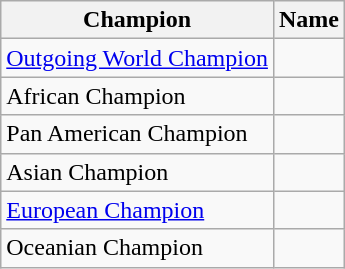<table class="wikitable">
<tr>
<th>Champion</th>
<th>Name</th>
</tr>
<tr>
<td><a href='#'>Outgoing World Champion</a></td>
<td></td>
</tr>
<tr>
<td>African Champion</td>
<td></td>
</tr>
<tr>
<td>Pan American Champion</td>
<td></td>
</tr>
<tr>
<td>Asian Champion</td>
<td></td>
</tr>
<tr>
<td><a href='#'>European Champion</a></td>
<td></td>
</tr>
<tr>
<td>Oceanian Champion</td>
<td></td>
</tr>
</table>
